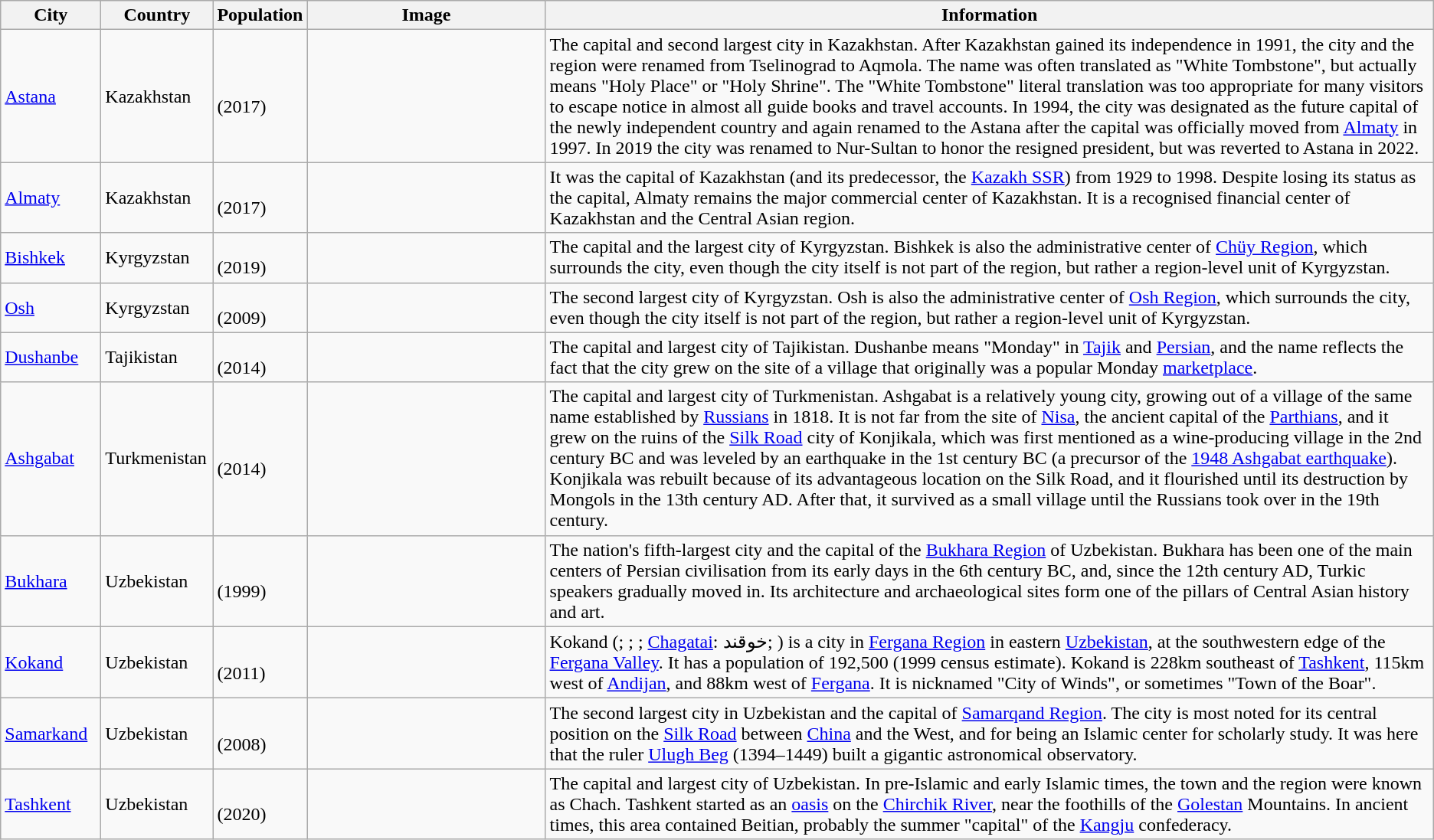<table class="wikitable sortable">
<tr>
<th style="width:80px;">City</th>
<th style="width:90px;">Country</th>
<th style="width:60px;">Population</th>
<th style="width:200px;" class=unsortable>Image</th>
<th class=unsortable>Information</th>
</tr>
<tr>
<td><a href='#'>Astana</a></td>
<td>Kazakhstan</td>
<td><br>(2017)</td>
<td></td>
<td>The capital and second largest city in Kazakhstan. After Kazakhstan gained its independence in 1991, the city and the region were renamed from Tselinograd to Aqmola. The name was often translated as "White Tombstone", but actually means "Holy Place" or "Holy Shrine". The "White Tombstone" literal translation was too appropriate for many visitors to escape notice in almost all guide books and travel accounts. In 1994, the city was designated as the future capital of the newly independent country and again renamed to the Astana after the capital was officially moved from <a href='#'>Almaty</a> in 1997. In 2019 the city was renamed to Nur-Sultan to honor the resigned president, but was reverted to Astana in 2022.</td>
</tr>
<tr>
<td><a href='#'>Almaty</a></td>
<td>Kazakhstan</td>
<td><br>(2017)</td>
<td></td>
<td>It was the capital of Kazakhstan (and its predecessor, the <a href='#'>Kazakh SSR</a>) from 1929 to 1998. Despite losing its status as the capital, Almaty remains the major commercial center of Kazakhstan. It is a recognised financial center of Kazakhstan and the Central Asian region.</td>
</tr>
<tr>
<td><a href='#'>Bishkek</a></td>
<td>Kyrgyzstan</td>
<td><br>(2019)</td>
<td></td>
<td>The capital and the largest city of Kyrgyzstan. Bishkek is also the administrative center of <a href='#'>Chüy Region</a>, which surrounds the city, even though the city itself is not part of the region, but rather a region-level unit of Kyrgyzstan.</td>
</tr>
<tr>
<td><a href='#'>Osh</a></td>
<td>Kyrgyzstan</td>
<td><br>(2009)</td>
<td></td>
<td>The second largest city of Kyrgyzstan. Osh is also the administrative center of <a href='#'>Osh Region</a>, which surrounds the city, even though the city itself is not part of the region, but rather a region-level unit of Kyrgyzstan.</td>
</tr>
<tr>
<td><a href='#'>Dushanbe</a></td>
<td>Tajikistan</td>
<td><br>(2014)</td>
<td></td>
<td>The capital and largest city of Tajikistan. Dushanbe means "Monday" in <a href='#'>Tajik</a> and <a href='#'>Persian</a>, and the name reflects the fact that the city grew on the site of a village that originally was a popular Monday <a href='#'>marketplace</a>.</td>
</tr>
<tr>
<td><a href='#'>Ashgabat</a></td>
<td>Turkmenistan</td>
<td><br>(2014)</td>
<td></td>
<td>The capital and largest city of Turkmenistan. Ashgabat is a relatively young city, growing out of a village of the same name established by <a href='#'>Russians</a> in 1818. It is not far from the site of <a href='#'>Nisa</a>, the ancient capital of the <a href='#'>Parthians</a>, and it grew on the ruins of the <a href='#'>Silk Road</a> city of Konjikala, which was first mentioned as a wine-producing village in the 2nd century BC and was leveled by an earthquake in the 1st century BC (a precursor of the <a href='#'>1948 Ashgabat earthquake</a>). Konjikala was rebuilt because of its advantageous location on the Silk Road, and it flourished until its destruction by Mongols in the 13th century AD. After that, it survived as a small village until the Russians took over in the 19th century.</td>
</tr>
<tr>
<td><a href='#'>Bukhara</a></td>
<td>Uzbekistan</td>
<td><br>(1999)</td>
<td></td>
<td>The nation's fifth-largest city and the capital of the <a href='#'>Bukhara Region</a> of Uzbekistan. Bukhara has been one of the main centers of Persian civilisation from its early days in the 6th century BC, and, since the 12th century AD, Turkic speakers gradually moved in. Its architecture and archaeological sites form one of the pillars of Central Asian history and art.</td>
</tr>
<tr>
<td><a href='#'>Kokand</a></td>
<td>Uzbekistan</td>
<td><br>(2011)</td>
<td></td>
<td>Kokand (; ; ; <a href='#'>Chagatai</a>: خوقند; ) is a city in <a href='#'>Fergana Region</a> in eastern <a href='#'>Uzbekistan</a>, at the southwestern edge of the <a href='#'>Fergana Valley</a>. It has a population of 192,500 (1999 census estimate). Kokand is 228km southeast of <a href='#'>Tashkent</a>, 115km west of <a href='#'>Andijan</a>, and 88km west of <a href='#'>Fergana</a>. It is nicknamed "City of Winds", or sometimes "Town of the Boar".</td>
</tr>
<tr>
<td><a href='#'>Samarkand</a></td>
<td>Uzbekistan</td>
<td><br>(2008)</td>
<td></td>
<td>The second largest city in Uzbekistan and the capital of <a href='#'>Samarqand Region</a>. The city is most noted for its central position on the <a href='#'>Silk Road</a> between <a href='#'>China</a> and the West, and for being an Islamic center for scholarly study. It was here that the ruler <a href='#'>Ulugh Beg</a> (1394–1449) built a gigantic astronomical observatory.</td>
</tr>
<tr>
<td><a href='#'>Tashkent</a></td>
<td>Uzbekistan</td>
<td><br>(2020)</td>
<td></td>
<td>The capital and largest city of Uzbekistan. In pre-Islamic and early Islamic times, the town and the region were known as Chach. Tashkent started as an <a href='#'>oasis</a> on the <a href='#'>Chirchik River</a>, near the foothills of the <a href='#'>Golestan</a> Mountains. In ancient times, this area contained Beitian, probably the summer "capital" of the <a href='#'>Kangju</a> confederacy.</td>
</tr>
</table>
